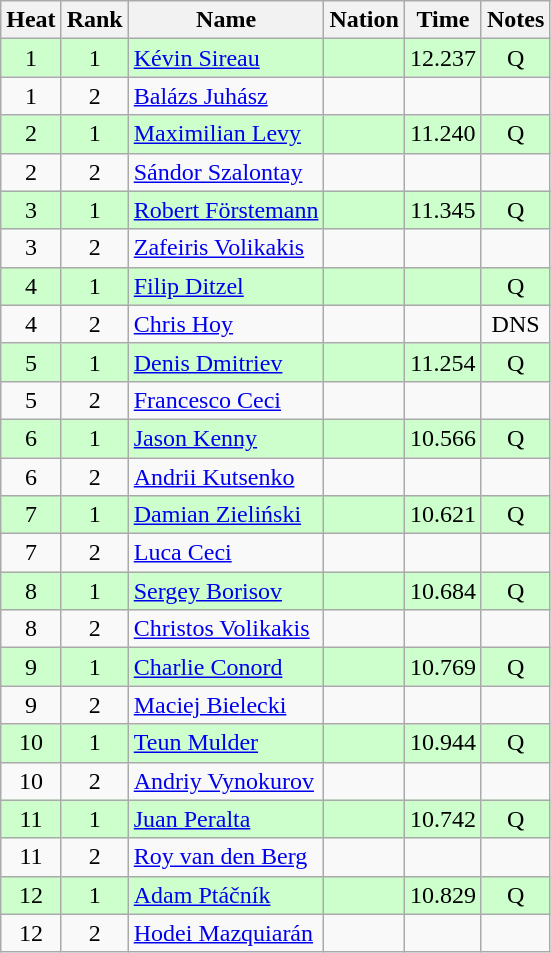<table class="wikitable sortable" style="text-align:center">
<tr>
<th>Heat</th>
<th>Rank</th>
<th>Name</th>
<th>Nation</th>
<th>Time</th>
<th>Notes</th>
</tr>
<tr style="background: #ccffcc;">
<td>1</td>
<td>1</td>
<td align=left><a href='#'>Kévin Sireau</a></td>
<td align=left></td>
<td>12.237</td>
<td>Q</td>
</tr>
<tr>
<td>1</td>
<td>2</td>
<td align=left><a href='#'>Balázs Juhász</a></td>
<td align=left></td>
<td></td>
<td></td>
</tr>
<tr style="background: #ccffcc;">
<td>2</td>
<td>1</td>
<td align=left><a href='#'>Maximilian Levy</a></td>
<td align=left></td>
<td>11.240</td>
<td>Q</td>
</tr>
<tr>
<td>2</td>
<td>2</td>
<td align=left><a href='#'>Sándor Szalontay</a></td>
<td align=left></td>
<td></td>
<td></td>
</tr>
<tr style="background: #ccffcc;">
<td>3</td>
<td>1</td>
<td align=left><a href='#'>Robert Förstemann</a></td>
<td align=left></td>
<td>11.345</td>
<td>Q</td>
</tr>
<tr>
<td>3</td>
<td>2</td>
<td align=left><a href='#'>Zafeiris Volikakis</a></td>
<td align=left></td>
<td></td>
<td></td>
</tr>
<tr style="background: #ccffcc;">
<td>4</td>
<td>1</td>
<td align=left><a href='#'>Filip Ditzel</a></td>
<td align=left></td>
<td></td>
<td>Q</td>
</tr>
<tr>
<td>4</td>
<td>2</td>
<td align=left><a href='#'>Chris Hoy</a></td>
<td align=left></td>
<td></td>
<td>DNS</td>
</tr>
<tr style="background: #ccffcc;">
<td>5</td>
<td>1</td>
<td align=left><a href='#'>Denis Dmitriev</a></td>
<td align=left></td>
<td>11.254</td>
<td>Q</td>
</tr>
<tr>
<td>5</td>
<td>2</td>
<td align=left><a href='#'>Francesco Ceci</a></td>
<td align=left></td>
<td></td>
<td></td>
</tr>
<tr style="background: #ccffcc;">
<td>6</td>
<td>1</td>
<td align=left><a href='#'>Jason Kenny</a></td>
<td align=left></td>
<td>10.566</td>
<td>Q</td>
</tr>
<tr>
<td>6</td>
<td>2</td>
<td align=left><a href='#'>Andrii Kutsenko</a></td>
<td align=left></td>
<td></td>
<td></td>
</tr>
<tr style="background: #ccffcc;">
<td>7</td>
<td>1</td>
<td align=left><a href='#'>Damian Zieliński</a></td>
<td align=left></td>
<td>10.621</td>
<td>Q</td>
</tr>
<tr>
<td>7</td>
<td>2</td>
<td align=left><a href='#'>Luca Ceci</a></td>
<td align=left></td>
<td></td>
<td></td>
</tr>
<tr style="background: #ccffcc;">
<td>8</td>
<td>1</td>
<td align=left><a href='#'>Sergey Borisov</a></td>
<td align=left></td>
<td>10.684</td>
<td>Q</td>
</tr>
<tr>
<td>8</td>
<td>2</td>
<td align=left><a href='#'>Christos Volikakis</a></td>
<td align=left></td>
<td></td>
<td></td>
</tr>
<tr style="background: #ccffcc;">
<td>9</td>
<td>1</td>
<td align=left><a href='#'>Charlie Conord</a></td>
<td align=left></td>
<td>10.769</td>
<td>Q</td>
</tr>
<tr>
<td>9</td>
<td>2</td>
<td align=left><a href='#'>Maciej Bielecki</a></td>
<td align=left></td>
<td></td>
<td></td>
</tr>
<tr style="background: #ccffcc;">
<td>10</td>
<td>1</td>
<td align=left><a href='#'>Teun Mulder</a></td>
<td align=left></td>
<td>10.944</td>
<td>Q</td>
</tr>
<tr>
<td>10</td>
<td>2</td>
<td align=left><a href='#'>Andriy Vynokurov</a></td>
<td align=left></td>
<td></td>
<td></td>
</tr>
<tr style="background: #ccffcc;">
<td>11</td>
<td>1</td>
<td align=left><a href='#'>Juan Peralta</a></td>
<td align=left></td>
<td>10.742</td>
<td>Q</td>
</tr>
<tr>
<td>11</td>
<td>2</td>
<td align=left><a href='#'>Roy van den Berg</a></td>
<td align=left></td>
<td></td>
<td></td>
</tr>
<tr style="background: #ccffcc;">
<td>12</td>
<td>1</td>
<td align=left><a href='#'>Adam Ptáčník</a></td>
<td align=left></td>
<td>10.829</td>
<td>Q</td>
</tr>
<tr>
<td>12</td>
<td>2</td>
<td align=left><a href='#'>Hodei Mazquiarán</a></td>
<td align=left></td>
<td></td>
<td></td>
</tr>
</table>
